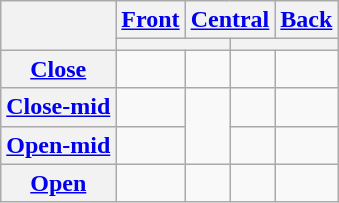<table class="wikitable" style=text-align:center>
<tr>
<th rowspan="2"></th>
<th><a href='#'>Front</a></th>
<th colspan="2"><a href='#'>Central</a></th>
<th><a href='#'>Back</a></th>
</tr>
<tr>
<th colspan="2"></th>
<th colspan="2"></th>
</tr>
<tr>
<th><a href='#'>Close</a></th>
<td></td>
<td></td>
<td></td>
<td></td>
</tr>
<tr>
<th><a href='#'>Close-mid</a></th>
<td></td>
<td rowspan="2"></td>
<td></td>
<td></td>
</tr>
<tr>
<th><a href='#'>Open-mid</a></th>
<td></td>
<td></td>
<td></td>
</tr>
<tr>
<th><a href='#'>Open</a></th>
<td></td>
<td></td>
<td></td>
<td></td>
</tr>
</table>
